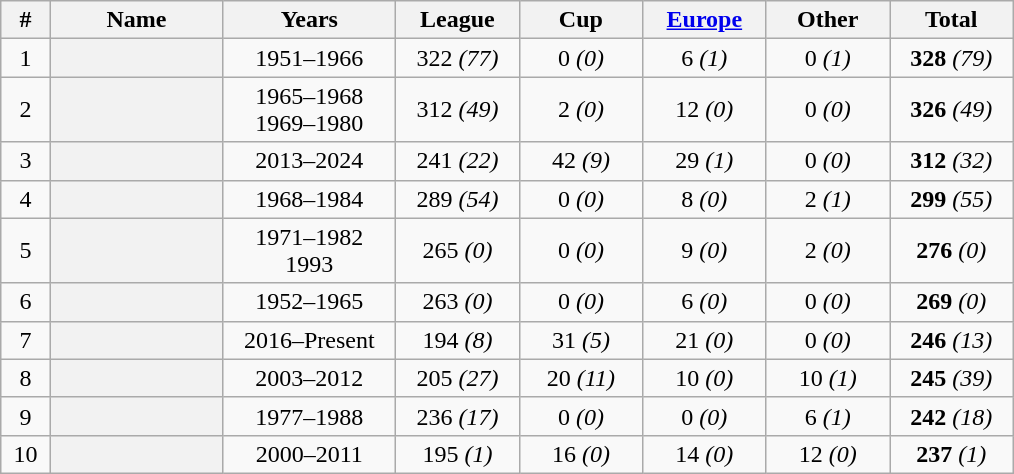<table class="sortable wikitable plainrowheaders"  style="text-align: center;">
<tr>
<th scope=col width=4%>#</th>
<th scope=col width=14%>Name</th>
<th scope=col width=14%>Years</th>
<th scope=col width=10%>League</th>
<th scope=col width=10%>Cup</th>
<th scope=col width=10%><a href='#'>Europe</a></th>
<th scope=col width=10%>Other</th>
<th scope=col width=10%>Total</th>
</tr>
<tr>
<td>1</td>
<th scope="row"> </th>
<td>1951–1966</td>
<td>322 <em>(77)</em></td>
<td>0 <em>(0)</em></td>
<td>6 <em>(1)</em></td>
<td>0 <em>(1)</em></td>
<td><strong>328</strong> <em>(79)</em></td>
</tr>
<tr>
<td>2</td>
<th scope="row"> </th>
<td>1965–1968<br>1969–1980</td>
<td>312 <em>(49)</em></td>
<td>2 <em>(0)</em></td>
<td>12 <em>(0)</em></td>
<td>0 <em>(0)</em></td>
<td><strong>326</strong> <em>(49)</em></td>
</tr>
<tr>
<td>3</td>
<th scope="row"> </th>
<td>2013–2024</td>
<td>241 <em>(22)</em></td>
<td>42 <em>(9)</em></td>
<td>29 <em>(1)</em></td>
<td>0 <em>(0)</em></td>
<td><strong>312</strong> <em>(32)</em></td>
</tr>
<tr>
<td>4</td>
<th scope="row"> </th>
<td>1968–1984</td>
<td>289 <em>(54)</em></td>
<td>0 <em>(0)</em></td>
<td>8 <em>(0)</em></td>
<td>2 <em>(1)</em></td>
<td><strong>299</strong> <em>(55)</em></td>
</tr>
<tr>
<td>5</td>
<th scope="row"> </th>
<td>1971–1982<br>1993</td>
<td>265 <em>(0)</em></td>
<td>0 <em>(0)</em></td>
<td>9 <em>(0)</em></td>
<td>2 <em>(0)</em></td>
<td><strong>276</strong> <em>(0)</em></td>
</tr>
<tr>
<td>6</td>
<th scope="row"> </th>
<td>1952–1965</td>
<td>263 <em>(0)</em></td>
<td>0 <em>(0)</em></td>
<td>6 <em>(0)</em></td>
<td>0 <em>(0)</em></td>
<td><strong>269</strong> <em>(0)</em></td>
</tr>
<tr>
<td>7</td>
<th scope="row"> <strong></strong></th>
<td>2016–Present</td>
<td>194 <em>(8)</em></td>
<td>31 <em>(5)</em></td>
<td>21 <em>(0)</em></td>
<td>0 <em>(0)</em></td>
<td><strong>246</strong> <em>(13)</em></td>
</tr>
<tr>
<td>8</td>
<th scope="row"> </th>
<td>2003–2012</td>
<td>205 <em>(27)</em></td>
<td>20 <em>(11)</em></td>
<td>10 <em>(0)</em></td>
<td>10 <em>(1)</em></td>
<td><strong>245</strong> <em>(39)</em></td>
</tr>
<tr>
<td>9</td>
<th scope="row"> </th>
<td>1977–1988</td>
<td>236 <em>(17)</em></td>
<td>0 <em>(0)</em></td>
<td>0 <em>(0)</em></td>
<td>6 <em>(1)</em></td>
<td><strong>242</strong> <em>(18)</em></td>
</tr>
<tr>
<td>10</td>
<th scope="row"> </th>
<td>2000–2011</td>
<td>195 <em>(1)</em></td>
<td>16 <em>(0)</em></td>
<td>14 <em>(0)</em></td>
<td>12 <em>(0)</em></td>
<td><strong>237</strong> <em>(1)</em></td>
</tr>
</table>
